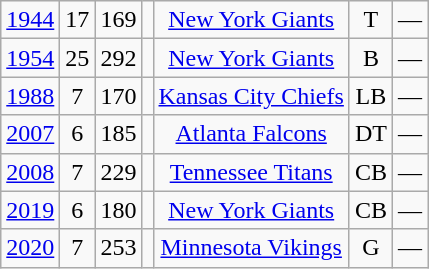<table class="wikitable" style="text-align: center;">
<tr>
<td><a href='#'>1944</a></td>
<td>17</td>
<td>169</td>
<td></td>
<td><a href='#'>New York Giants</a></td>
<td>T</td>
<td>—</td>
</tr>
<tr>
<td><a href='#'>1954</a></td>
<td>25</td>
<td>292</td>
<td></td>
<td><a href='#'>New York Giants</a></td>
<td>B</td>
<td>—</td>
</tr>
<tr>
<td><a href='#'>1988</a></td>
<td>7</td>
<td>170</td>
<td></td>
<td><a href='#'>Kansas City Chiefs</a></td>
<td>LB</td>
<td>—</td>
</tr>
<tr>
<td><a href='#'>2007</a></td>
<td>6</td>
<td>185</td>
<td></td>
<td><a href='#'>Atlanta Falcons</a></td>
<td>DT</td>
<td>—</td>
</tr>
<tr>
<td><a href='#'>2008</a></td>
<td>7</td>
<td>229</td>
<td></td>
<td><a href='#'>Tennessee Titans</a></td>
<td>CB</td>
<td>—</td>
</tr>
<tr>
<td><a href='#'>2019</a></td>
<td>6</td>
<td>180</td>
<td></td>
<td><a href='#'>New York Giants</a></td>
<td>CB</td>
<td>—</td>
</tr>
<tr>
<td><a href='#'>2020</a></td>
<td>7</td>
<td>253</td>
<td></td>
<td><a href='#'>Minnesota Vikings</a></td>
<td>G</td>
<td>—</td>
</tr>
</table>
